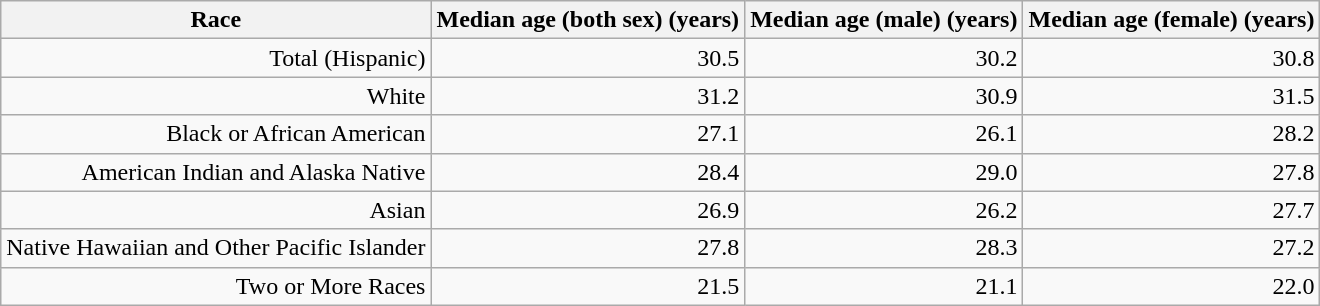<table class="wikitable sortable" style="text-align:right">
<tr>
<th scope="col">Race</th>
<th scope="col">Median age (both sex) (years)</th>
<th scope="col">Median age (male) (years)</th>
<th scope="col">Median age (female) (years)</th>
</tr>
<tr>
<td>Total (Hispanic)</td>
<td>30.5</td>
<td>30.2</td>
<td>30.8</td>
</tr>
<tr>
<td>White</td>
<td>31.2</td>
<td>30.9</td>
<td>31.5</td>
</tr>
<tr>
<td>Black or African American</td>
<td>27.1</td>
<td>26.1</td>
<td>28.2</td>
</tr>
<tr>
<td>American Indian and Alaska Native</td>
<td>28.4</td>
<td>29.0</td>
<td>27.8</td>
</tr>
<tr>
<td>Asian</td>
<td>26.9</td>
<td>26.2</td>
<td>27.7</td>
</tr>
<tr>
<td>Native Hawaiian and Other Pacific Islander</td>
<td>27.8</td>
<td>28.3</td>
<td>27.2</td>
</tr>
<tr>
<td>Two or More Races</td>
<td>21.5</td>
<td>21.1</td>
<td>22.0</td>
</tr>
</table>
